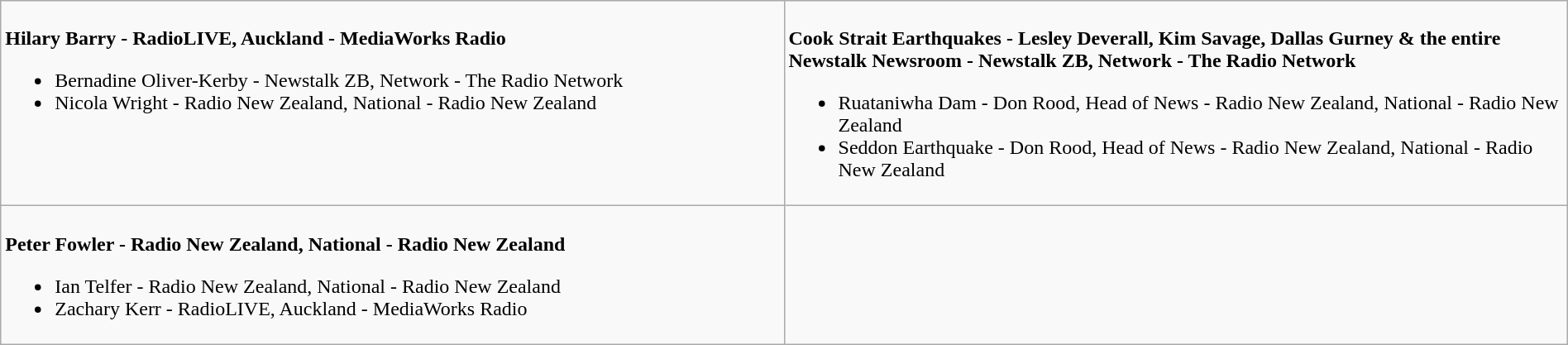<table class=wikitable width="100%">
<tr>
<td valign="top" width="50%"><br>
<strong>Hilary Barry - RadioLIVE, Auckland - MediaWorks Radio</strong><ul><li>Bernadine Oliver-Kerby  - Newstalk ZB, Network - The Radio Network</li><li>Nicola Wright - Radio New Zealand, National - Radio New Zealand</li></ul></td>
<td valign="top"  width="50%"><br>
<strong>Cook Strait Earthquakes - Lesley Deverall, Kim Savage, Dallas Gurney & the entire Newstalk Newsroom - Newstalk ZB, Network - The Radio Network</strong><ul><li>Ruataniwha Dam - Don Rood, Head of News - Radio New Zealand, National - Radio New Zealand</li><li>Seddon Earthquake - Don Rood, Head of News - Radio New Zealand, National - Radio New Zealand</li></ul></td>
</tr>
<tr>
<td valign="top" width="50%"><br>
<strong>Peter Fowler - Radio New Zealand, National - Radio New Zealand</strong><ul><li>Ian Telfer - Radio New Zealand, National - Radio New Zealand</li><li>Zachary Kerr - RadioLIVE, Auckland - MediaWorks Radio</li></ul></td>
<td valign="top"  width="50%"></td>
</tr>
</table>
